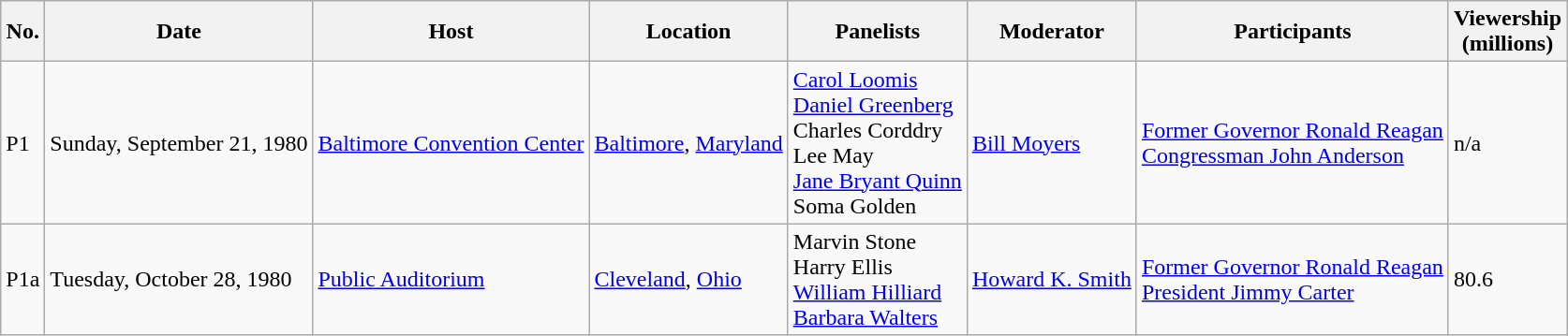<table class="wikitable">
<tr>
<th>No.</th>
<th>Date</th>
<th>Host</th>
<th>Location</th>
<th>Panelists</th>
<th>Moderator</th>
<th>Participants</th>
<th>Viewership<br>(millions)</th>
</tr>
<tr>
<td>P1</td>
<td>Sunday, September 21, 1980</td>
<td><a href='#'>Baltimore Convention Center</a></td>
<td><a href='#'>Baltimore</a>, <a href='#'>Maryland</a></td>
<td><a href='#'>Carol Loomis</a><br><a href='#'>Daniel Greenberg</a><br>Charles Corddry<br>Lee May<br><a href='#'>Jane Bryant Quinn</a><br>Soma Golden</td>
<td><a href='#'>Bill Moyers</a></td>
<td><a href='#'>Former Governor Ronald Reagan</a><br><a href='#'>Congressman John Anderson</a></td>
<td>n/a</td>
</tr>
<tr>
<td>P1a</td>
<td>Tuesday, October 28, 1980</td>
<td><a href='#'>Public Auditorium</a></td>
<td><a href='#'>Cleveland</a>, <a href='#'>Ohio</a></td>
<td>Marvin Stone<br>Harry Ellis<br><a href='#'>William Hilliard</a><br><a href='#'>Barbara Walters</a></td>
<td><a href='#'>Howard K. Smith</a></td>
<td><a href='#'>Former Governor Ronald Reagan</a><br><a href='#'>President Jimmy Carter</a></td>
<td>80.6</td>
</tr>
</table>
